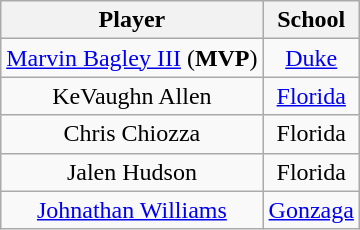<table class="wikitable" style=text-align:center>
<tr>
<th>Player</th>
<th>School</th>
</tr>
<tr>
<td><a href='#'>Marvin Bagley III</a> (<strong>MVP</strong>)</td>
<td><a href='#'>Duke</a></td>
</tr>
<tr>
<td>KeVaughn Allen</td>
<td><a href='#'>Florida</a></td>
</tr>
<tr>
<td>Chris Chiozza</td>
<td>Florida</td>
</tr>
<tr>
<td>Jalen Hudson</td>
<td>Florida</td>
</tr>
<tr>
<td><a href='#'>Johnathan Williams</a></td>
<td><a href='#'>Gonzaga</a></td>
</tr>
</table>
